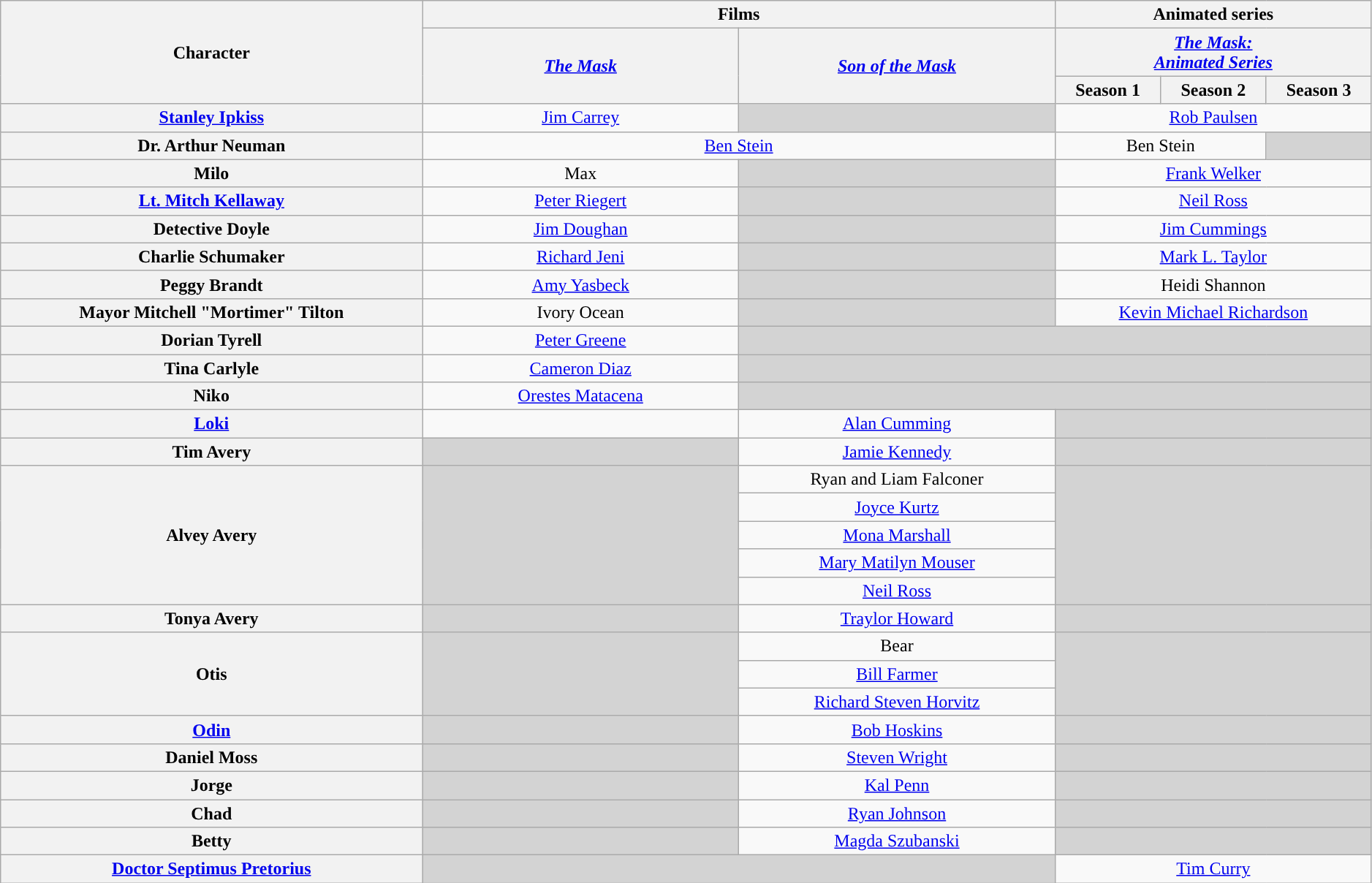<table class="wikitable" style="text-align:center; width:99%;">
<tr>
<th rowspan="3" style="width:20%;">Character</th>
<th colspan="2" style="text-align:center;">Films</th>
<th colspan="3" style="text-align:center;">Animated series</th>
</tr>
<tr>
<th rowspan="2" style="text-align:center; width:15%;"><em><a href='#'>The Mask</a></em></th>
<th rowspan="2" style="text-align:center; width:15%;"><em><a href='#'>Son of the Mask</a></em></th>
<th colspan="3" style="text-align:center; width:15%;"><em><a href='#'>The Mask:<br> Animated Series</a></em></th>
</tr>
<tr>
<th>Season 1</th>
<th>Season 2</th>
<th>Season 3</th>
</tr>
<tr>
<th><a href='#'>Stanley Ipkiss<br></a></th>
<td><a href='#'>Jim Carrey</a></td>
<td style="background:lightgrey;"></td>
<td colspan="3"><a href='#'>Rob Paulsen</a></td>
</tr>
<tr>
<th>Dr. Arthur Neuman</th>
<td colspan="2"><a href='#'>Ben Stein</a></td>
<td colspan="2">Ben Stein</td>
<td style="background:#d3d3d3;"></td>
</tr>
<tr>
<th>Milo</th>
<td>Max</td>
<td style="background:lightgrey;"></td>
<td colspan="3"><a href='#'>Frank Welker</a></td>
</tr>
<tr>
<th><a href='#'>Lt. Mitch Kellaway</a></th>
<td><a href='#'>Peter Riegert</a></td>
<td style="background:lightgrey;"></td>
<td colspan="3"><a href='#'>Neil Ross</a></td>
</tr>
<tr>
<th>Detective Doyle</th>
<td><a href='#'>Jim Doughan</a></td>
<td style="background:lightgrey;"></td>
<td colspan="3"><a href='#'>Jim Cummings</a></td>
</tr>
<tr>
<th>Charlie Schumaker</th>
<td><a href='#'>Richard Jeni</a></td>
<td style="background:lightgrey;"></td>
<td colspan="3"><a href='#'>Mark L. Taylor</a></td>
</tr>
<tr>
<th>Peggy Brandt</th>
<td><a href='#'>Amy Yasbeck</a></td>
<td style="background:lightgrey;"></td>
<td colspan="3">Heidi Shannon</td>
</tr>
<tr>
<th>Mayor Mitchell "Mortimer" Tilton</th>
<td>Ivory Ocean</td>
<td style="background:lightgrey;"></td>
<td colspan="3"><a href='#'>Kevin Michael Richardson</a></td>
</tr>
<tr>
<th>Dorian Tyrell<br></th>
<td><a href='#'>Peter Greene</a></td>
<td colspan="6" style="background:lightgrey;"></td>
</tr>
<tr>
<th>Tina Carlyle</th>
<td><a href='#'>Cameron Diaz</a></td>
<td colspan="6" style="background:lightgrey;"></td>
</tr>
<tr>
<th>Niko</th>
<td><a href='#'>Orestes Matacena</a></td>
<td colspan="6" style="background:lightgrey;"></td>
</tr>
<tr>
<th><a href='#'>Loki<br></a></th>
<td></td>
<td><a href='#'>Alan Cumming</a></td>
<td colspan="3" style="background:lightgrey;"></td>
</tr>
<tr>
<th>Tim Avery<br></th>
<td style="background:lightgrey;"></td>
<td><a href='#'>Jamie Kennedy</a></td>
<td colspan="3" style="background:lightgrey;"></td>
</tr>
<tr>
<th rowspan="5">Alvey Avery<br></th>
<td rowspan="5" style="background:lightgrey;"></td>
<td>Ryan and Liam Falconer</td>
<td rowspan="5" colspan="3" style="background:lightgrey;"></td>
</tr>
<tr>
<td><a href='#'>Joyce Kurtz</a></td>
</tr>
<tr>
<td><a href='#'>Mona Marshall</a></td>
</tr>
<tr>
<td><a href='#'>Mary Matilyn Mouser</a></td>
</tr>
<tr>
<td><a href='#'>Neil Ross</a></td>
</tr>
<tr>
<th>Tonya Avery</th>
<td style="background:lightgrey;"></td>
<td><a href='#'>Traylor Howard</a></td>
<td colspan="3" style="background:lightgrey;"></td>
</tr>
<tr>
<th rowspan="3">Otis</th>
<td rowspan="3" style="background:lightgrey;"></td>
<td>Bear</td>
<td rowspan="3" colspan="3" style="background:lightgrey;"></td>
</tr>
<tr>
<td><a href='#'>Bill Farmer</a></td>
</tr>
<tr>
<td><a href='#'>Richard Steven Horvitz</a></td>
</tr>
<tr>
<th><a href='#'>Odin</a></th>
<td style="background:lightgrey;"></td>
<td><a href='#'>Bob Hoskins</a></td>
<td colspan="3" style="background:lightgrey;"></td>
</tr>
<tr>
<th>Daniel Moss</th>
<td style="background:lightgrey;"></td>
<td><a href='#'>Steven Wright</a></td>
<td colspan="3" style="background:lightgrey;"></td>
</tr>
<tr>
<th>Jorge</th>
<td style="background:lightgrey;"></td>
<td><a href='#'>Kal Penn</a></td>
<td colspan="3" style="background:lightgrey;"></td>
</tr>
<tr>
<th>Chad</th>
<td style="background:lightgrey;"></td>
<td><a href='#'>Ryan Johnson</a></td>
<td colspan="3" style="background:lightgrey;"></td>
</tr>
<tr>
<th>Betty</th>
<td style="background:lightgrey;"></td>
<td><a href='#'>Magda Szubanski</a></td>
<td colspan="3" style="background:lightgrey;"></td>
</tr>
<tr>
<th><a href='#'>Doctor Septimus Pretorius</a></th>
<td colspan="2" style="background:lightgrey;"></td>
<td colspan="3"><a href='#'>Tim Curry</a></td>
</tr>
</table>
